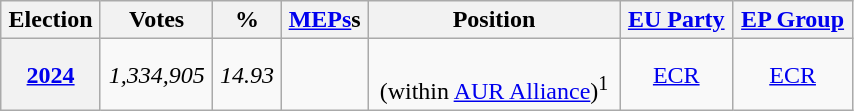<table class=wikitable style="text-align: center;" width=45%>
<tr>
<th>Election</th>
<th>Votes</th>
<th>%</th>
<th><a href='#'>MEPs</a>s</th>
<th>Position</th>
<th><a href='#'>EU Party</a></th>
<th><a href='#'>EP Group</a></th>
</tr>
<tr style="text-align:center;">
<th><a href='#'>2024</a></th>
<td align=center><em>1,334,905</em></td>
<td align=center><em>14.93</em></td>
<td></td>
<td><br>(within <a href='#'>AUR Alliance</a>)<sup>1</sup></td>
<td><a href='#'>ECR</a></td>
<td><a href='#'>ECR</a></td>
</tr>
</table>
